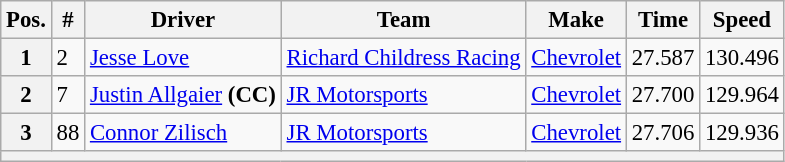<table class="wikitable" style="font-size:95%">
<tr>
<th>Pos.</th>
<th>#</th>
<th>Driver</th>
<th>Team</th>
<th>Make</th>
<th>Time</th>
<th>Speed</th>
</tr>
<tr>
<th>1</th>
<td>2</td>
<td><a href='#'>Jesse Love</a></td>
<td><a href='#'>Richard Childress Racing</a></td>
<td><a href='#'>Chevrolet</a></td>
<td>27.587</td>
<td>130.496</td>
</tr>
<tr>
<th>2</th>
<td>7</td>
<td><a href='#'>Justin Allgaier</a> <strong>(CC)</strong></td>
<td><a href='#'>JR Motorsports</a></td>
<td><a href='#'>Chevrolet</a></td>
<td>27.700</td>
<td>129.964</td>
</tr>
<tr>
<th>3</th>
<td>88</td>
<td><a href='#'>Connor Zilisch</a></td>
<td><a href='#'>JR Motorsports</a></td>
<td><a href='#'>Chevrolet</a></td>
<td>27.706</td>
<td>129.936</td>
</tr>
<tr>
<th colspan="7"></th>
</tr>
</table>
